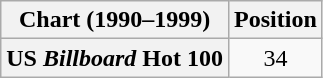<table class="wikitable plainrowheaders" style="text-align:center">
<tr>
<th>Chart (1990–1999)</th>
<th>Position</th>
</tr>
<tr>
<th scope="row">US <em>Billboard</em> Hot 100</th>
<td>34</td>
</tr>
</table>
